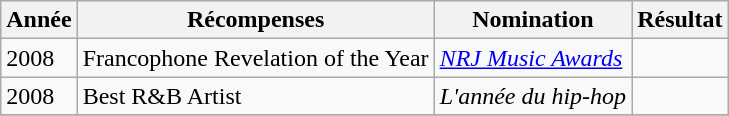<table class="wikitable">
<tr>
<th style="text-align:center;">Année</th>
<th style="text-align:center;">Récompenses</th>
<th style="text-align:center;">Nomination</th>
<th style="text-align:center;">Résultat</th>
</tr>
<tr>
<td rowspan=1>2008</td>
<td>Francophone Revelation of the Year</td>
<td><em><a href='#'>NRJ Music Awards</a></em></td>
<td></td>
</tr>
<tr>
<td rowspan=1>2008</td>
<td>Best R&B Artist</td>
<td><em>L'année du hip-hop</em></td>
<td></td>
</tr>
<tr>
</tr>
</table>
